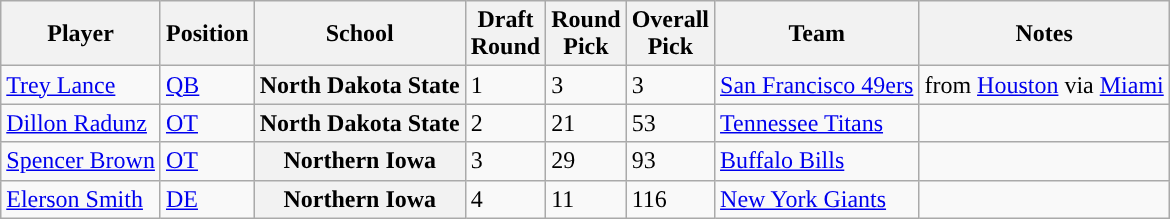<table class="wikitable sortable" border="1">
<tr>
<th>Player</th>
<th>Position</th>
<th>School</th>
<th>Draft<br>Round</th>
<th>Round<br>Pick</th>
<th>Overall<br>Pick</th>
<th>Team</th>
<th>Notes</th>
</tr>
<tr>
<td><a href='#'>Trey Lance</a></td>
<td><a href='#'>QB</a></td>
<th>North Dakota State</th>
<td>1</td>
<td>3</td>
<td>3</td>
<td><a href='#'>San Francisco 49ers</a></td>
<td>from <a href='#'>Houston</a> via <a href='#'>Miami</a></td>
</tr>
<tr>
<td><a href='#'>Dillon Radunz</a></td>
<td><a href='#'>OT</a></td>
<th>North Dakota State</th>
<td>2</td>
<td>21</td>
<td>53</td>
<td><a href='#'>Tennessee Titans</a></td>
<td></td>
</tr>
<tr>
<td><a href='#'>Spencer Brown</a></td>
<td><a href='#'>OT</a></td>
<th>Northern Iowa</th>
<td>3</td>
<td>29</td>
<td>93</td>
<td><a href='#'>Buffalo Bills</a></td>
<td></td>
</tr>
<tr>
<td><a href='#'>Elerson Smith</a></td>
<td><a href='#'>DE</a></td>
<th>Northern Iowa</th>
<td>4</td>
<td>11</td>
<td>116</td>
<td><a href='#'>New York Giants</a></td>
<td></td>
</tr>
</table>
